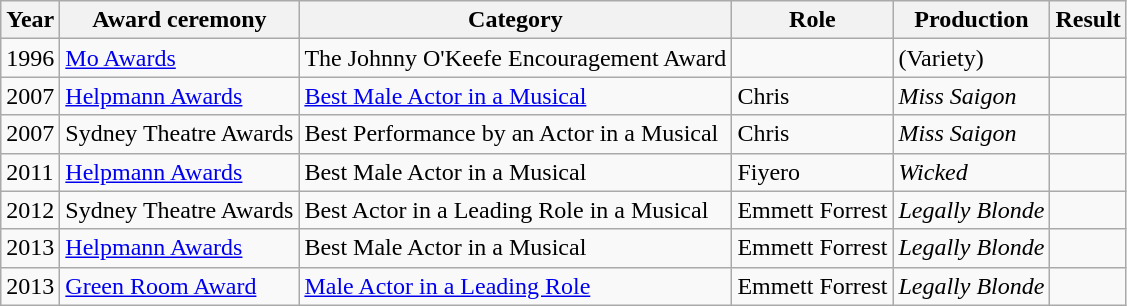<table class="wikitable">
<tr>
<th scope=col>Year</th>
<th scope=col>Award ceremony</th>
<th scope=col>Category</th>
<th scope=col>Role</th>
<th scope=col>Production</th>
<th scope=col>Result</th>
</tr>
<tr>
<td>1996</td>
<td><a href='#'>Mo Awards</a></td>
<td>The Johnny O'Keefe Encouragement Award</td>
<td></td>
<td>(Variety)</td>
<td></td>
</tr>
<tr>
<td>2007</td>
<td><a href='#'>Helpmann Awards</a></td>
<td><a href='#'>Best Male Actor in a Musical</a></td>
<td>Chris</td>
<td><em>Miss Saigon</em></td>
<td></td>
</tr>
<tr>
<td>2007</td>
<td>Sydney Theatre Awards</td>
<td>Best Performance by an Actor in a Musical</td>
<td>Chris</td>
<td><em>Miss Saigon</em></td>
<td></td>
</tr>
<tr>
<td>2011</td>
<td><a href='#'>Helpmann Awards</a></td>
<td>Best Male Actor in a Musical</td>
<td>Fiyero</td>
<td><em>Wicked</em></td>
<td></td>
</tr>
<tr>
<td>2012</td>
<td>Sydney Theatre Awards</td>
<td>Best Actor in a Leading Role in a Musical</td>
<td>Emmett Forrest</td>
<td><em>Legally Blonde</em></td>
<td></td>
</tr>
<tr>
<td>2013</td>
<td><a href='#'>Helpmann Awards</a></td>
<td>Best Male Actor in a Musical</td>
<td>Emmett Forrest</td>
<td><em>Legally Blonde</em></td>
<td></td>
</tr>
<tr>
<td>2013</td>
<td><a href='#'>Green Room Award</a></td>
<td><a href='#'>Male Actor in a Leading Role</a></td>
<td>Emmett Forrest</td>
<td><em>Legally Blonde</em></td>
<td></td>
</tr>
</table>
